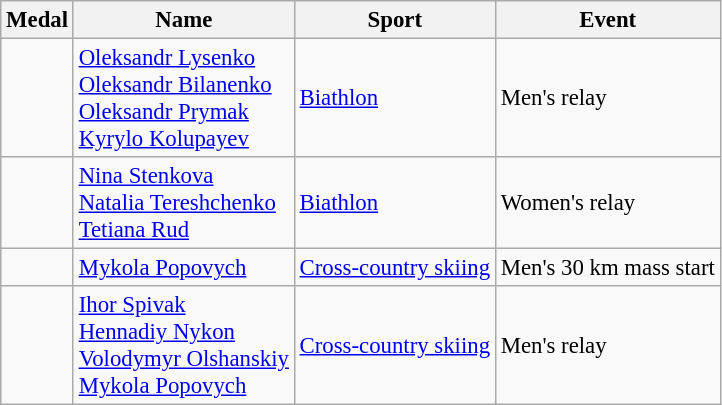<table class="wikitable sortable" style="font-size:95%">
<tr>
<th>Medal</th>
<th>Name</th>
<th>Sport</th>
<th>Event</th>
</tr>
<tr>
<td></td>
<td><a href='#'>Oleksandr Lysenko</a><br><a href='#'>Oleksandr Bilanenko</a><br><a href='#'>Oleksandr Prymak</a><br><a href='#'>Kyrylo Kolupayev</a></td>
<td><a href='#'>Biathlon</a></td>
<td>Men's relay</td>
</tr>
<tr>
<td></td>
<td><a href='#'>Nina Stenkova</a><br><a href='#'>Natalia Tereshchenko</a><br><a href='#'>Tetiana Rud</a></td>
<td><a href='#'>Biathlon</a></td>
<td>Women's relay</td>
</tr>
<tr>
<td></td>
<td><a href='#'>Mykola Popovych</a></td>
<td><a href='#'>Cross-country skiing</a></td>
<td>Men's 30 km mass start</td>
</tr>
<tr>
<td></td>
<td><a href='#'>Ihor Spivak</a><br><a href='#'>Hennadiy Nykon</a><br><a href='#'>Volodymyr Olshanskiy</a><br><a href='#'>Mykola Popovych</a></td>
<td><a href='#'>Cross-country skiing</a></td>
<td>Men's relay</td>
</tr>
</table>
